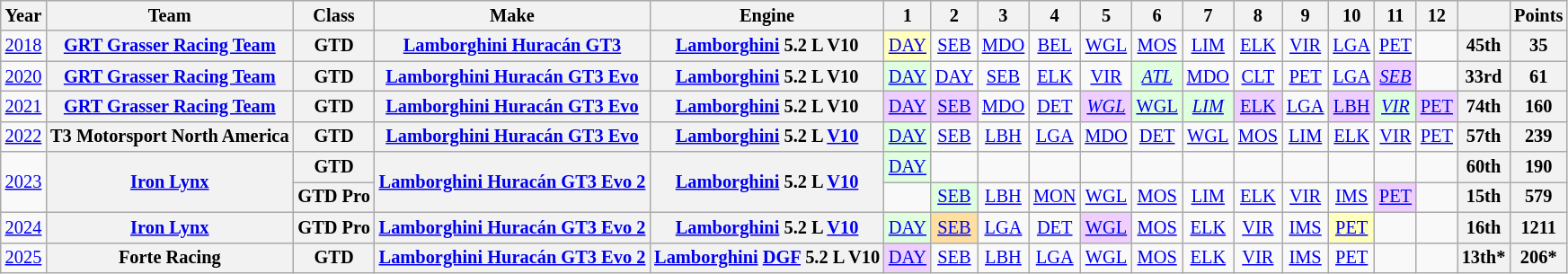<table class="wikitable" style="text-align:center; font-size:85%">
<tr>
<th>Year</th>
<th>Team</th>
<th>Class</th>
<th>Make</th>
<th>Engine</th>
<th>1</th>
<th>2</th>
<th>3</th>
<th>4</th>
<th>5</th>
<th>6</th>
<th>7</th>
<th>8</th>
<th>9</th>
<th>10</th>
<th>11</th>
<th>12</th>
<th></th>
<th>Points</th>
</tr>
<tr>
<td><a href='#'>2018</a></td>
<th nowrap><a href='#'>GRT Grasser Racing Team</a></th>
<th>GTD</th>
<th nowrap><a href='#'>Lamborghini Huracán GT3</a></th>
<th nowrap><a href='#'>Lamborghini</a> 5.2 L V10</th>
<td style="background:#FFFFBF;"><a href='#'>DAY</a><br></td>
<td><a href='#'>SEB</a></td>
<td><a href='#'>MDO</a></td>
<td><a href='#'>BEL</a></td>
<td><a href='#'>WGL</a></td>
<td><a href='#'>MOS</a></td>
<td><a href='#'>LIM</a></td>
<td><a href='#'>ELK</a></td>
<td><a href='#'>VIR</a></td>
<td><a href='#'>LGA</a></td>
<td><a href='#'>PET</a></td>
<td></td>
<th>45th</th>
<th>35</th>
</tr>
<tr>
<td><a href='#'>2020</a></td>
<th nowrap><a href='#'>GRT Grasser Racing Team</a></th>
<th>GTD</th>
<th nowrap><a href='#'>Lamborghini Huracán GT3 Evo</a></th>
<th nowrap><a href='#'>Lamborghini</a> 5.2 L V10</th>
<td style="background:#DFFFDF;"><a href='#'>DAY</a><br></td>
<td><a href='#'>DAY</a></td>
<td><a href='#'>SEB</a></td>
<td><a href='#'>ELK</a></td>
<td><a href='#'>VIR</a></td>
<td style="background:#DFFFDF;"><em><a href='#'>ATL</a></em><br></td>
<td><a href='#'>MDO</a></td>
<td><a href='#'>CLT</a></td>
<td><a href='#'>PET</a></td>
<td><a href='#'>LGA</a></td>
<td style="background:#EFCFFF;"><em><a href='#'>SEB</a></em><br></td>
<td></td>
<th>33rd</th>
<th>61</th>
</tr>
<tr>
<td><a href='#'>2021</a></td>
<th nowrap><a href='#'>GRT Grasser Racing Team</a></th>
<th>GTD</th>
<th nowrap><a href='#'>Lamborghini Huracán GT3 Evo</a></th>
<th nowrap><a href='#'>Lamborghini</a> 5.2 L V10</th>
<td style="background:#EFCFFF;"><a href='#'>DAY</a><br></td>
<td style="background:#EFCFFF;"><a href='#'>SEB</a><br></td>
<td><a href='#'>MDO</a></td>
<td><a href='#'>DET</a></td>
<td style="background:#EFCFFF;"><em><a href='#'>WGL</a></em><br></td>
<td style="background:#DFFFDF;"><a href='#'>WGL</a><br></td>
<td style="background:#DFFFDF;"><em><a href='#'>LIM</a></em><br></td>
<td style="background:#EFCFFF;"><a href='#'>ELK</a><br></td>
<td><a href='#'>LGA</a></td>
<td style="background:#EFCFFF;"><a href='#'>LBH</a><br></td>
<td style="background:#DFFFDF;"><em><a href='#'>VIR</a></em><br></td>
<td style="background:#EFCFFF;"><a href='#'>PET</a><br></td>
<th>74th</th>
<th>160</th>
</tr>
<tr>
<td><a href='#'>2022</a></td>
<th nowrap>T3 Motorsport North America</th>
<th>GTD</th>
<th nowrap><a href='#'>Lamborghini Huracán GT3 Evo</a></th>
<th nowrap><a href='#'>Lamborghini</a> 5.2 L <a href='#'>V10</a></th>
<td style="background:#DFFFDF;"><a href='#'>DAY</a><br></td>
<td><a href='#'>SEB</a></td>
<td><a href='#'>LBH</a></td>
<td><a href='#'>LGA</a></td>
<td><a href='#'>MDO</a></td>
<td><a href='#'>DET</a></td>
<td><a href='#'>WGL</a></td>
<td><a href='#'>MOS</a></td>
<td><a href='#'>LIM</a></td>
<td><a href='#'>ELK</a></td>
<td><a href='#'>VIR</a></td>
<td><a href='#'>PET</a></td>
<th>57th</th>
<th>239</th>
</tr>
<tr>
<td rowspan=2><a href='#'>2023</a></td>
<th rowspan=2 nowrap><a href='#'>Iron Lynx</a></th>
<th>GTD</th>
<th rowspan=2 nowrap><a href='#'>Lamborghini Huracán GT3 Evo 2</a></th>
<th rowspan=2 nowrap><a href='#'>Lamborghini</a> 5.2 L <a href='#'>V10</a></th>
<td style="background:#DFFFDF;"><a href='#'>DAY</a><br></td>
<td></td>
<td></td>
<td></td>
<td></td>
<td></td>
<td></td>
<td></td>
<td></td>
<td></td>
<td></td>
<td></td>
<th>60th</th>
<th>190</th>
</tr>
<tr>
<th>GTD Pro</th>
<td></td>
<td style="background:#DFFFDF;"><a href='#'>SEB</a><br></td>
<td><a href='#'>LBH</a></td>
<td><a href='#'>MON</a></td>
<td><a href='#'>WGL</a></td>
<td><a href='#'>MOS</a></td>
<td><a href='#'>LIM</a></td>
<td><a href='#'>ELK</a></td>
<td><a href='#'>VIR</a></td>
<td><a href='#'>IMS</a></td>
<td style="background:#EFCFFF;"><a href='#'>PET</a><br></td>
<td></td>
<th>15th</th>
<th>579</th>
</tr>
<tr>
<td><a href='#'>2024</a></td>
<th><a href='#'>Iron Lynx</a></th>
<th>GTD Pro</th>
<th><a href='#'>Lamborghini Huracán GT3 Evo 2</a></th>
<th><a href='#'>Lamborghini</a> 5.2 L <a href='#'>V10</a></th>
<td style="background:#DFFFDF;"><a href='#'>DAY</a><br></td>
<td style="background:#FFDF9F;"><a href='#'>SEB</a><br></td>
<td><a href='#'>LGA</a></td>
<td><a href='#'>DET</a></td>
<td style="background:#EFCFFF;"><a href='#'>WGL</a><br></td>
<td><a href='#'>MOS</a></td>
<td><a href='#'>ELK</a></td>
<td><a href='#'>VIR</a></td>
<td><a href='#'>IMS</a></td>
<td style="background:#FFFFBF;"><a href='#'>PET</a><br></td>
<td></td>
<td></td>
<th>16th</th>
<th>1211</th>
</tr>
<tr>
<td><a href='#'>2025</a></td>
<th>Forte Racing</th>
<th>GTD</th>
<th><a href='#'>Lamborghini Huracán GT3 Evo 2</a></th>
<th><a href='#'>Lamborghini</a> <a href='#'>DGF</a> 5.2 L V10</th>
<td style="background:#EFCFFF;"><a href='#'>DAY</a><br></td>
<td style="background:#;"><a href='#'>SEB</a><br></td>
<td><a href='#'>LBH</a></td>
<td><a href='#'>LGA</a></td>
<td style="background:#;"><a href='#'>WGL</a><br></td>
<td><a href='#'>MOS</a></td>
<td><a href='#'>ELK</a></td>
<td><a href='#'>VIR</a></td>
<td style="background:#;"><a href='#'>IMS</a><br></td>
<td style="background:#;"><a href='#'>PET</a><br></td>
<td></td>
<td></td>
<th>13th*</th>
<th>206*</th>
</tr>
</table>
